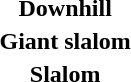<table>
<tr>
<th scope="row">Downhill<br></th>
<td></td>
<td></td>
<td></td>
</tr>
<tr>
<th scope="row">Giant slalom<br></th>
<td></td>
<td></td>
<td></td>
</tr>
<tr>
<th scope="row">Slalom<br></th>
<td></td>
<td></td>
<td></td>
</tr>
</table>
